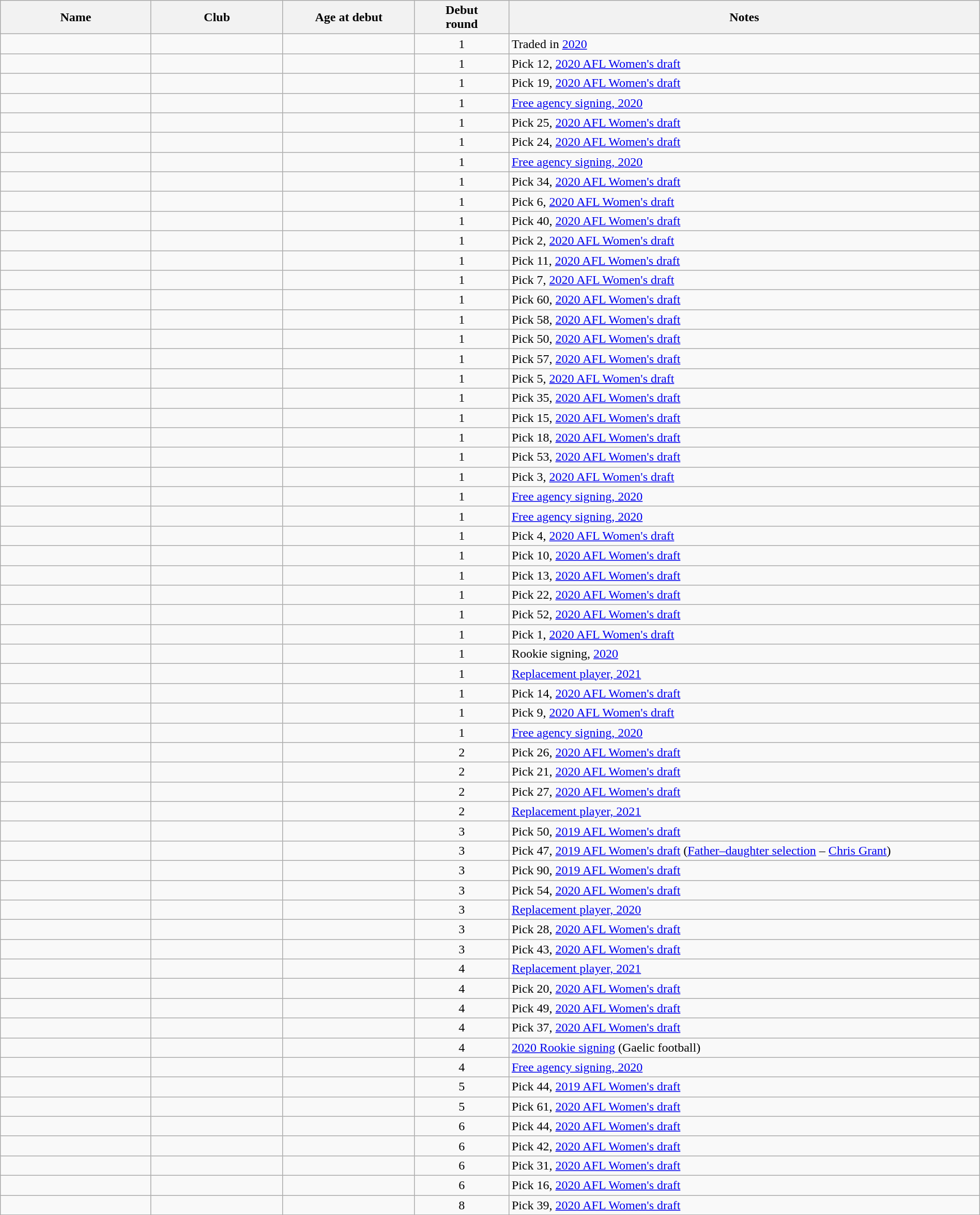<table class="wikitable sortable" style="width:100%; text-align: center;">
<tr style="background:#efefef;">
<th style="width:8%;">Name</th>
<th width=7%>Club</th>
<th style="width:7%;">Age at debut</th>
<th data-sort-type="number" width=5%>Debut<br>round</th>
<th style="width:25%;">Notes</th>
</tr>
<tr>
<td align="left"></td>
<td></td>
<td></td>
<td>1</td>
<td align="left">Traded in <a href='#'>2020</a></td>
</tr>
<tr>
<td align="left"></td>
<td></td>
<td></td>
<td>1</td>
<td align="left">Pick 12, <a href='#'>2020 AFL Women's draft</a></td>
</tr>
<tr>
<td align="left"></td>
<td></td>
<td></td>
<td>1</td>
<td align="left">Pick 19, <a href='#'>2020 AFL Women's draft</a></td>
</tr>
<tr>
<td align="left"></td>
<td></td>
<td></td>
<td>1</td>
<td align="left"><a href='#'>Free agency signing, 2020</a></td>
</tr>
<tr>
<td align="left"></td>
<td></td>
<td></td>
<td>1</td>
<td align="left">Pick 25, <a href='#'>2020 AFL Women's draft</a></td>
</tr>
<tr>
<td align="left"></td>
<td></td>
<td></td>
<td>1</td>
<td align="left">Pick 24, <a href='#'>2020 AFL Women's draft</a></td>
</tr>
<tr>
<td align="left"></td>
<td></td>
<td></td>
<td>1</td>
<td align="left"><a href='#'>Free agency signing, 2020</a></td>
</tr>
<tr>
<td align="left"></td>
<td></td>
<td></td>
<td>1</td>
<td align="left">Pick 34, <a href='#'>2020 AFL Women's draft</a></td>
</tr>
<tr>
<td align="left"></td>
<td></td>
<td></td>
<td>1</td>
<td align="left">Pick 6, <a href='#'>2020 AFL Women's draft</a></td>
</tr>
<tr>
<td align="left"></td>
<td></td>
<td></td>
<td>1</td>
<td align="left">Pick 40, <a href='#'>2020 AFL Women's draft</a></td>
</tr>
<tr>
<td align="left"></td>
<td></td>
<td></td>
<td>1</td>
<td align="left">Pick 2, <a href='#'>2020 AFL Women's draft</a></td>
</tr>
<tr>
<td align="left"></td>
<td></td>
<td></td>
<td>1</td>
<td align="left">Pick 11, <a href='#'>2020 AFL Women's draft</a></td>
</tr>
<tr>
<td align="left"></td>
<td></td>
<td></td>
<td>1</td>
<td align="left">Pick 7, <a href='#'>2020 AFL Women's draft</a></td>
</tr>
<tr>
<td align="left"></td>
<td></td>
<td></td>
<td>1</td>
<td align="left">Pick 60, <a href='#'>2020 AFL Women's draft</a></td>
</tr>
<tr>
<td align="left"></td>
<td></td>
<td></td>
<td>1</td>
<td align="left">Pick 58, <a href='#'>2020 AFL Women's draft</a></td>
</tr>
<tr>
<td align="left"></td>
<td></td>
<td></td>
<td>1</td>
<td align="left">Pick 50, <a href='#'>2020 AFL Women's draft</a></td>
</tr>
<tr>
<td align="left"></td>
<td></td>
<td></td>
<td>1</td>
<td align="left">Pick 57, <a href='#'>2020 AFL Women's draft</a></td>
</tr>
<tr>
<td align="left"></td>
<td></td>
<td></td>
<td>1</td>
<td align="left">Pick 5, <a href='#'>2020 AFL Women's draft</a></td>
</tr>
<tr>
<td align="left"></td>
<td></td>
<td></td>
<td>1</td>
<td align="left">Pick 35, <a href='#'>2020 AFL Women's draft</a></td>
</tr>
<tr>
<td align="left"></td>
<td></td>
<td></td>
<td>1</td>
<td align="left">Pick 15, <a href='#'>2020 AFL Women's draft</a></td>
</tr>
<tr>
<td align="left"></td>
<td></td>
<td></td>
<td>1</td>
<td align="left">Pick 18, <a href='#'>2020 AFL Women's draft</a></td>
</tr>
<tr>
<td align="left"></td>
<td></td>
<td></td>
<td>1</td>
<td align="left">Pick 53, <a href='#'>2020 AFL Women's draft</a></td>
</tr>
<tr>
<td align="left"></td>
<td></td>
<td></td>
<td>1</td>
<td align="left">Pick 3, <a href='#'>2020 AFL Women's draft</a></td>
</tr>
<tr>
<td align="left"></td>
<td></td>
<td></td>
<td>1</td>
<td align="left"><a href='#'>Free agency signing, 2020</a></td>
</tr>
<tr>
<td align="left"></td>
<td></td>
<td></td>
<td>1</td>
<td align="left"><a href='#'>Free agency signing, 2020</a></td>
</tr>
<tr>
<td align="left"></td>
<td></td>
<td></td>
<td>1</td>
<td align="left">Pick 4, <a href='#'>2020 AFL Women's draft</a></td>
</tr>
<tr>
<td align="left"></td>
<td></td>
<td></td>
<td>1</td>
<td align="left">Pick 10, <a href='#'>2020 AFL Women's draft</a></td>
</tr>
<tr>
<td align="left"></td>
<td></td>
<td></td>
<td>1</td>
<td align="left">Pick 13, <a href='#'>2020 AFL Women's draft</a></td>
</tr>
<tr>
<td align="left"></td>
<td></td>
<td></td>
<td>1</td>
<td align="left">Pick 22, <a href='#'>2020 AFL Women's draft</a></td>
</tr>
<tr>
<td align="left"></td>
<td></td>
<td></td>
<td>1</td>
<td align="left">Pick 52, <a href='#'>2020 AFL Women's draft</a></td>
</tr>
<tr>
<td align="left"></td>
<td></td>
<td></td>
<td>1</td>
<td align="left">Pick 1, <a href='#'>2020 AFL Women's draft</a></td>
</tr>
<tr>
<td align="left"></td>
<td></td>
<td></td>
<td>1</td>
<td align="left">Rookie signing, <a href='#'>2020</a></td>
</tr>
<tr>
<td align="left"></td>
<td></td>
<td></td>
<td>1</td>
<td align="left"><a href='#'>Replacement player, 2021</a></td>
</tr>
<tr>
<td align="left"></td>
<td></td>
<td></td>
<td>1</td>
<td align="left">Pick 14, <a href='#'>2020 AFL Women's draft</a></td>
</tr>
<tr>
<td align="left"></td>
<td></td>
<td></td>
<td>1</td>
<td align="left">Pick 9, <a href='#'>2020 AFL Women's draft</a></td>
</tr>
<tr>
<td align="left"></td>
<td></td>
<td></td>
<td>1</td>
<td align="left"><a href='#'>Free agency signing, 2020</a></td>
</tr>
<tr>
<td align="left"></td>
<td></td>
<td></td>
<td>2</td>
<td align="left">Pick 26, <a href='#'>2020 AFL Women's draft</a></td>
</tr>
<tr>
<td align="left"></td>
<td></td>
<td></td>
<td>2</td>
<td align="left">Pick 21, <a href='#'>2020 AFL Women's draft</a></td>
</tr>
<tr>
<td align="left"></td>
<td></td>
<td></td>
<td>2</td>
<td align="left">Pick 27, <a href='#'>2020 AFL Women's draft</a></td>
</tr>
<tr>
<td align="left"></td>
<td></td>
<td></td>
<td>2</td>
<td align="left"><a href='#'>Replacement player, 2021</a></td>
</tr>
<tr>
<td align="left"></td>
<td></td>
<td></td>
<td>3</td>
<td align="left">Pick 50, <a href='#'>2019 AFL Women's draft</a></td>
</tr>
<tr>
<td align="left"></td>
<td></td>
<td></td>
<td>3</td>
<td align="left">Pick 47, <a href='#'>2019 AFL Women's draft</a> (<a href='#'>Father–daughter selection</a> – <a href='#'>Chris Grant</a>)</td>
</tr>
<tr>
<td align="left"></td>
<td></td>
<td></td>
<td>3</td>
<td align="left">Pick 90, <a href='#'>2019 AFL Women's draft</a></td>
</tr>
<tr>
<td align="left"></td>
<td></td>
<td></td>
<td>3</td>
<td align="left">Pick 54, <a href='#'>2020 AFL Women's draft</a></td>
</tr>
<tr>
<td align="left"></td>
<td></td>
<td></td>
<td>3</td>
<td align="left"><a href='#'>Replacement player, 2020</a></td>
</tr>
<tr>
<td align="left"></td>
<td></td>
<td></td>
<td>3</td>
<td align="left">Pick 28, <a href='#'>2020 AFL Women's draft</a></td>
</tr>
<tr>
<td align="left"></td>
<td></td>
<td></td>
<td>3</td>
<td align="left">Pick 43, <a href='#'>2020 AFL Women's draft</a></td>
</tr>
<tr>
<td align="left"></td>
<td></td>
<td></td>
<td>4</td>
<td align="left"><a href='#'>Replacement player, 2021</a></td>
</tr>
<tr>
<td align="left"></td>
<td></td>
<td></td>
<td>4</td>
<td align="left">Pick 20, <a href='#'>2020 AFL Women's draft</a></td>
</tr>
<tr>
<td align="left"></td>
<td></td>
<td></td>
<td>4</td>
<td align="left">Pick 49, <a href='#'>2020 AFL Women's draft</a></td>
</tr>
<tr>
<td align="left"></td>
<td></td>
<td></td>
<td>4</td>
<td align="left">Pick 37, <a href='#'>2020 AFL Women's draft</a></td>
</tr>
<tr>
<td align="left"></td>
<td></td>
<td></td>
<td>4</td>
<td align="left"><a href='#'>2020 Rookie signing</a> (Gaelic football)</td>
</tr>
<tr>
<td align="left"></td>
<td></td>
<td></td>
<td>4</td>
<td align="left"><a href='#'>Free agency signing, 2020</a></td>
</tr>
<tr>
<td align="left"></td>
<td></td>
<td></td>
<td>5</td>
<td align="left">Pick 44, <a href='#'>2019 AFL Women's draft</a></td>
</tr>
<tr>
<td align="left"></td>
<td></td>
<td></td>
<td>5</td>
<td align="left">Pick 61, <a href='#'>2020 AFL Women's draft</a></td>
</tr>
<tr>
<td align="left"></td>
<td></td>
<td></td>
<td>6</td>
<td align="left">Pick 44, <a href='#'>2020 AFL Women's draft</a></td>
</tr>
<tr>
<td align="left"></td>
<td></td>
<td></td>
<td>6</td>
<td align="left">Pick 42, <a href='#'>2020 AFL Women's draft</a></td>
</tr>
<tr>
<td align="left"></td>
<td></td>
<td></td>
<td>6</td>
<td align="left">Pick 31, <a href='#'>2020 AFL Women's draft</a></td>
</tr>
<tr>
<td align="left"></td>
<td></td>
<td></td>
<td>6</td>
<td align="left">Pick 16, <a href='#'>2020 AFL Women's draft</a></td>
</tr>
<tr>
<td align="left"></td>
<td></td>
<td></td>
<td>8</td>
<td align="left">Pick 39, <a href='#'>2020 AFL Women's draft</a></td>
</tr>
<tr>
</tr>
</table>
